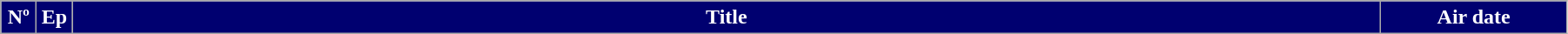<table class=wikitable style="width:95%; background:#FFFFFF">
<tr style="color:#FFFFFF">
<th style="background:#000070; width:20px"><span> Nº</span></th>
<th style="background:#000070; width:20px"><span> Ep</span></th>
<th style="background:#000070"><span> Title</span></th>
<th style="background:#000070; width:135px"><span> Air date</span><br>


















</th>
</tr>
</table>
